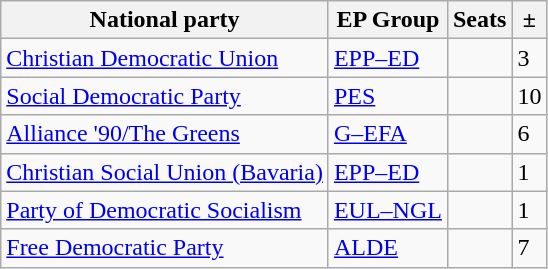<table class="wikitable">
<tr>
<th>National party</th>
<th>EP Group</th>
<th>Seats</th>
<th>±</th>
</tr>
<tr>
<td> <a href='#'>Christian Democratic Union</a></td>
<td> <a href='#'>EPP–ED</a></td>
<td></td>
<td> 3</td>
</tr>
<tr>
<td> <a href='#'>Social Democratic Party</a></td>
<td> <a href='#'>PES</a></td>
<td></td>
<td> 10</td>
</tr>
<tr>
<td> <a href='#'>Alliance '90/The Greens</a></td>
<td> <a href='#'>G–EFA</a></td>
<td></td>
<td> 6</td>
</tr>
<tr>
<td> <a href='#'>Christian Social Union (Bavaria)</a></td>
<td> <a href='#'>EPP–ED</a></td>
<td></td>
<td> 1</td>
</tr>
<tr>
<td> <a href='#'>Party of Democratic Socialism</a></td>
<td> <a href='#'>EUL–NGL</a></td>
<td></td>
<td> 1</td>
</tr>
<tr>
<td> <a href='#'>Free Democratic Party</a></td>
<td> <a href='#'>ALDE</a></td>
<td></td>
<td> 7</td>
</tr>
</table>
